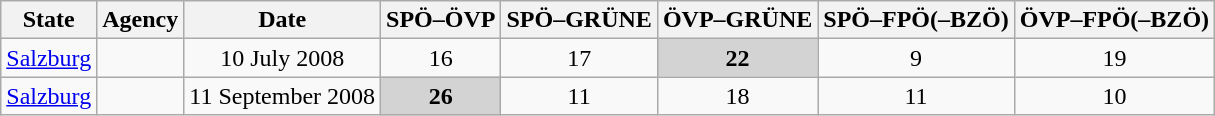<table class="wikitable sortable" style="text-align:center">
<tr>
<th>State</th>
<th>Agency</th>
<th>Date</th>
<th>SPÖ–ÖVP</th>
<th>SPÖ–GRÜNE</th>
<th>ÖVP–GRÜNE</th>
<th>SPÖ–FPÖ(–BZÖ)</th>
<th>ÖVP–FPÖ(–BZÖ)</th>
</tr>
<tr>
<td><a href='#'>Salzburg</a></td>
<td></td>
<td>10 July 2008</td>
<td>16</td>
<td>17</td>
<td bgcolor=lightgrey><strong>22</strong></td>
<td>9</td>
<td>19</td>
</tr>
<tr>
<td><a href='#'>Salzburg</a></td>
<td></td>
<td>11 September 2008</td>
<td bgcolor=lightgrey><strong>26</strong></td>
<td>11</td>
<td>18</td>
<td>11</td>
<td>10</td>
</tr>
</table>
